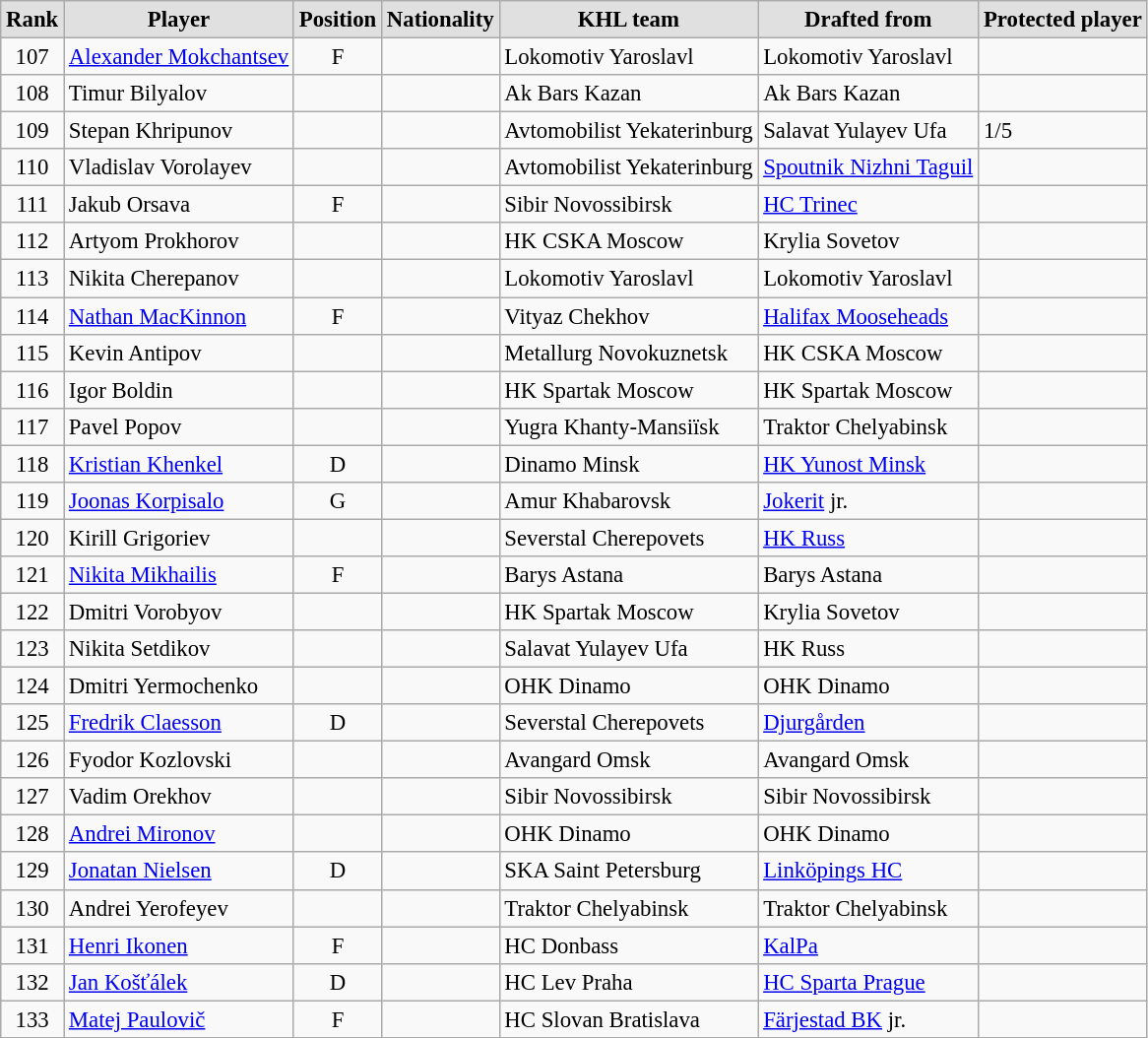<table style="font-size: 95%; text-align: left;" class="wikitable alternance">
<tr>
<th scope="col" style="background: #e0e0e0;">Rank</th>
<th scope="col" style="background: #e0e0e0;">Player</th>
<th scope="col" style="background: #e0e0e0;">Position</th>
<th scope="col" style="background: #e0e0e0;">Nationality</th>
<th scope="col" style="background: #e0e0e0;">KHL team</th>
<th scope="col" style="background: #e0e0e0;">Drafted from</th>
<th scope="col" style="background: #e0e0e0;">Protected player</th>
</tr>
<tr>
<td align="center">107</td>
<td><a href='#'>Alexander Mokchantsev</a></td>
<td align="center">F</td>
<td></td>
<td>Lokomotiv Yaroslavl</td>
<td>Lokomotiv Yaroslavl</td>
<td></td>
</tr>
<tr>
<td align="center">108</td>
<td>Timur Bilyalov</td>
<td align="center"></td>
<td></td>
<td>Ak Bars Kazan</td>
<td>Ak Bars Kazan</td>
<td></td>
</tr>
<tr>
<td align="center">109</td>
<td>Stepan Khripunov</td>
<td align="center"></td>
<td></td>
<td>Avtomobilist Yekaterinburg</td>
<td>Salavat Yulayev Ufa</td>
<td>1/5</td>
</tr>
<tr>
<td align="center">110</td>
<td>Vladislav Vorolayev</td>
<td align="center"></td>
<td></td>
<td>Avtomobilist Yekaterinburg</td>
<td><a href='#'>Spoutnik Nizhni Taguil</a></td>
<td></td>
</tr>
<tr>
<td align="center">111</td>
<td>Jakub Orsava</td>
<td align="center">F</td>
<td></td>
<td>Sibir Novossibirsk</td>
<td><a href='#'>HC Trinec</a></td>
<td></td>
</tr>
<tr>
<td align="center">112</td>
<td>Artyom Prokhorov</td>
<td align="center"></td>
<td></td>
<td>HK CSKA Moscow</td>
<td>Krylia Sovetov</td>
<td></td>
</tr>
<tr>
<td align="center">113</td>
<td>Nikita Cherepanov</td>
<td align="center"></td>
<td></td>
<td>Lokomotiv Yaroslavl</td>
<td>Lokomotiv Yaroslavl</td>
<td></td>
</tr>
<tr>
<td align="center">114</td>
<td><a href='#'>Nathan MacKinnon</a></td>
<td align="center">F</td>
<td></td>
<td>Vityaz Chekhov</td>
<td><a href='#'>Halifax Mooseheads</a></td>
<td></td>
</tr>
<tr>
<td align="center">115</td>
<td>Kevin Antipov</td>
<td align="center"></td>
<td></td>
<td>Metallurg Novokuznetsk</td>
<td>HK CSKA Moscow</td>
<td></td>
</tr>
<tr>
<td align="center">116</td>
<td>Igor Boldin</td>
<td align="center"></td>
<td></td>
<td>HK Spartak Moscow</td>
<td>HK Spartak Moscow</td>
<td></td>
</tr>
<tr>
<td align="center">117</td>
<td>Pavel Popov</td>
<td align="center"></td>
<td></td>
<td>Yugra Khanty-Mansiïsk</td>
<td>Traktor Chelyabinsk</td>
<td></td>
</tr>
<tr>
<td align="center">118</td>
<td><a href='#'>Kristian Khenkel</a></td>
<td align="center">D</td>
<td></td>
<td>Dinamo Minsk</td>
<td><a href='#'>HK Yunost Minsk</a></td>
<td></td>
</tr>
<tr>
<td align="center">119</td>
<td><a href='#'>Joonas Korpisalo</a></td>
<td align="center">G</td>
<td></td>
<td>Amur Khabarovsk</td>
<td><a href='#'>Jokerit</a> jr.</td>
<td></td>
</tr>
<tr>
<td align="center">120</td>
<td>Kirill Grigoriev</td>
<td align="center"></td>
<td></td>
<td>Severstal Cherepovets</td>
<td><a href='#'>HK Russ</a></td>
<td></td>
</tr>
<tr>
<td align="center">121</td>
<td><a href='#'>Nikita Mikhailis</a></td>
<td align="center">F</td>
<td></td>
<td>Barys Astana</td>
<td>Barys Astana</td>
<td></td>
</tr>
<tr>
<td align="center">122</td>
<td>Dmitri Vorobyov</td>
<td align="center"></td>
<td></td>
<td>HK Spartak Moscow</td>
<td>Krylia Sovetov</td>
<td></td>
</tr>
<tr>
<td align="center">123</td>
<td>Nikita Setdikov</td>
<td align="center"></td>
<td></td>
<td>Salavat Yulayev Ufa</td>
<td>HK Russ</td>
<td></td>
</tr>
<tr>
<td align="center">124</td>
<td>Dmitri Yermochenko</td>
<td align="center"></td>
<td></td>
<td>OHK Dinamo</td>
<td>OHK Dinamo</td>
<td></td>
</tr>
<tr>
<td align="center">125</td>
<td><a href='#'>Fredrik Claesson</a></td>
<td align="center">D</td>
<td></td>
<td>Severstal Cherepovets</td>
<td><a href='#'>Djurgården</a></td>
<td></td>
</tr>
<tr>
<td align="center">126</td>
<td>Fyodor Kozlovski</td>
<td align="center"></td>
<td></td>
<td>Avangard Omsk</td>
<td>Avangard Omsk</td>
<td></td>
</tr>
<tr>
<td align="center">127</td>
<td>Vadim Orekhov</td>
<td align="center"></td>
<td></td>
<td>Sibir Novossibirsk</td>
<td>Sibir Novossibirsk</td>
<td></td>
</tr>
<tr>
<td align="center">128</td>
<td><a href='#'>Andrei Mironov</a></td>
<td align="center"></td>
<td></td>
<td>OHK Dinamo</td>
<td>OHK Dinamo</td>
<td></td>
</tr>
<tr>
<td align="center">129</td>
<td><a href='#'>Jonatan Nielsen</a></td>
<td align="center">D</td>
<td></td>
<td>SKA Saint Petersburg</td>
<td><a href='#'>Linköpings HC</a></td>
<td></td>
</tr>
<tr>
<td align="center">130</td>
<td>Andrei Yerofeyev</td>
<td align="center"></td>
<td></td>
<td>Traktor Chelyabinsk</td>
<td>Traktor Chelyabinsk</td>
<td></td>
</tr>
<tr>
<td align="center">131</td>
<td><a href='#'>Henri Ikonen</a></td>
<td align="center">F</td>
<td></td>
<td>HC Donbass</td>
<td><a href='#'>KalPa</a></td>
<td></td>
</tr>
<tr>
<td align="center">132</td>
<td><a href='#'>Jan Košťálek</a></td>
<td align="center">D</td>
<td></td>
<td>HC Lev Praha</td>
<td><a href='#'>HC Sparta Prague</a></td>
<td></td>
</tr>
<tr>
<td align="center">133</td>
<td><a href='#'>Matej Paulovič</a></td>
<td align="center">F</td>
<td></td>
<td>HC Slovan Bratislava</td>
<td><a href='#'>Färjestad BK</a> jr.</td>
<td></td>
</tr>
</table>
